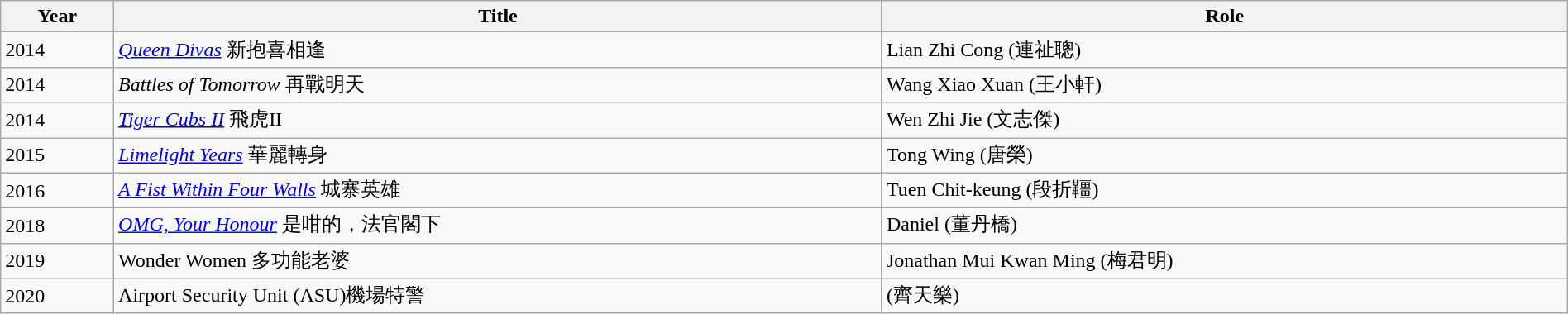<table class="wikitable" width="100%">
<tr>
<th>Year</th>
<th>Title</th>
<th>Role</th>
</tr>
<tr>
<td>2014</td>
<td><em><a href='#'>Queen Divas</a></em> 新抱喜相逢</td>
<td>Lian Zhi Cong (連祉聰)</td>
</tr>
<tr>
<td>2014</td>
<td><em>Battles of Tomorrow</em> 再戰明天</td>
<td>Wang Xiao Xuan (王小軒)</td>
</tr>
<tr>
<td>2014</td>
<td><em><a href='#'>Tiger Cubs II</a></em> 飛虎II</td>
<td>Wen Zhi Jie (文志傑)</td>
</tr>
<tr>
<td>2015</td>
<td><em><a href='#'>Limelight Years</a></em> 華麗轉身</td>
<td>Tong Wing (唐榮)</td>
</tr>
<tr>
<td>2016</td>
<td><em><a href='#'>A Fist Within Four Walls</a></em> 城寨英雄</td>
<td>Tuen Chit-keung (段折韁)</td>
</tr>
<tr>
<td>2018</td>
<td><a href='#'><em>OMG, Your Honour</em></a>  是咁的，法官閣下</td>
<td>Daniel (董丹橋)</td>
</tr>
<tr>
<td>2019</td>
<td>Wonder Women 多功能老婆</td>
<td>Jonathan Mui Kwan Ming (梅君明)</td>
</tr>
<tr>
<td>2020</td>
<td>Airport Security Unit (ASU)機場特警</td>
<td>(齊天樂)</td>
</tr>
</table>
